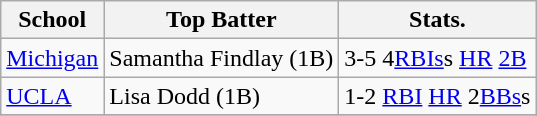<table class="wikitable">
<tr>
<th>School</th>
<th>Top Batter</th>
<th>Stats.</th>
</tr>
<tr>
<td><a href='#'>Michigan</a></td>
<td>Samantha Findlay (1B)</td>
<td>3-5  4<a href='#'>RBIs</a>s  <a href='#'>HR</a>  <a href='#'>2B</a></td>
</tr>
<tr>
<td><a href='#'>UCLA</a></td>
<td>Lisa Dodd (1B)</td>
<td>1-2  <a href='#'>RBI</a>  <a href='#'>HR</a>  2<a href='#'>BBs</a>s</td>
</tr>
<tr>
</tr>
</table>
